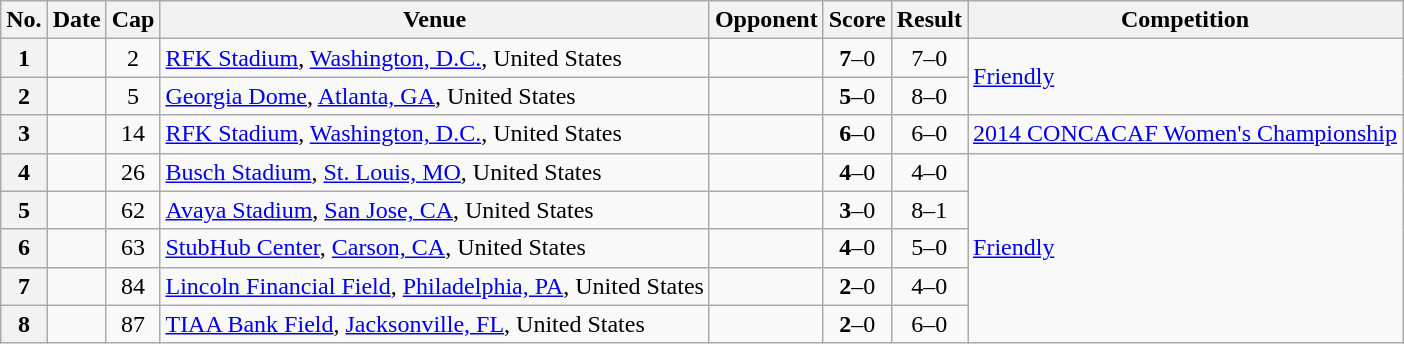<table class="wikitable sortable plainrowheaders">
<tr>
<th scope="col">No.</th>
<th scope="col" data-sort-type="date">Date</th>
<th scope="col">Cap</th>
<th scope="col">Venue</th>
<th scope="col">Opponent</th>
<th scope="col" class="unsortable">Score</th>
<th scope="col" class="unsortable">Result</th>
<th scope="col">Competition</th>
</tr>
<tr>
<th>1</th>
<td></td>
<td align="center">2</td>
<td><a href='#'>RFK Stadium</a>, <a href='#'>Washington, D.C.</a>, United States</td>
<td></td>
<td align="center"><strong>7</strong>–0</td>
<td align="center">7–0</td>
<td rowspan="2"><a href='#'>Friendly</a></td>
</tr>
<tr>
<th>2</th>
<td></td>
<td align="center">5</td>
<td><a href='#'>Georgia Dome</a>, <a href='#'>Atlanta, GA</a>, United States</td>
<td></td>
<td align="center"><strong>5</strong>–0</td>
<td align="center">8–0</td>
</tr>
<tr>
<th>3</th>
<td></td>
<td align="center">14</td>
<td><a href='#'>RFK Stadium</a>, <a href='#'>Washington, D.C.</a>, United States</td>
<td></td>
<td align="center"><strong>6</strong>–0</td>
<td align="center">6–0</td>
<td><a href='#'>2014 CONCACAF Women's Championship</a></td>
</tr>
<tr>
<th>4</th>
<td></td>
<td align="center">26</td>
<td><a href='#'>Busch Stadium</a>, <a href='#'>St. Louis, MO</a>, United States</td>
<td></td>
<td align="center"><strong>4</strong>–0</td>
<td align="center">4–0</td>
<td rowspan="5"><a href='#'>Friendly</a></td>
</tr>
<tr>
<th>5</th>
<td></td>
<td align="center">62</td>
<td><a href='#'>Avaya Stadium</a>, <a href='#'>San Jose, CA</a>, United States</td>
<td></td>
<td align="center"><strong>3</strong>–0</td>
<td align="center">8–1</td>
</tr>
<tr>
<th>6</th>
<td></td>
<td align="center">63</td>
<td><a href='#'>StubHub Center</a>, <a href='#'>Carson, CA</a>, United States</td>
<td></td>
<td align="center"><strong>4</strong>–0</td>
<td align="center">5–0</td>
</tr>
<tr>
<th>7</th>
<td></td>
<td align="center">84</td>
<td><a href='#'>Lincoln Financial Field</a>, <a href='#'>Philadelphia, PA</a>, United States</td>
<td></td>
<td align="center"><strong>2</strong>–0</td>
<td align="center">4–0</td>
</tr>
<tr>
<th>8</th>
<td></td>
<td align="center">87</td>
<td><a href='#'>TIAA Bank Field</a>, <a href='#'>Jacksonville, FL</a>, United States</td>
<td></td>
<td align="center"><strong>2</strong>–0</td>
<td align="center">6–0</td>
</tr>
</table>
